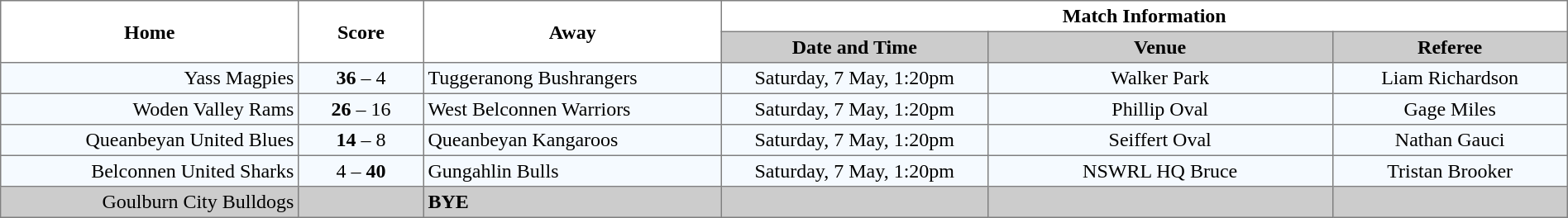<table border="1" cellpadding="3" cellspacing="0" width="100%" style="border-collapse:collapse;  text-align:center;">
<tr>
<th rowspan="2" width="19%">Home</th>
<th rowspan="2" width="8%">Score</th>
<th rowspan="2" width="19%">Away</th>
<th colspan="3">Match Information</th>
</tr>
<tr style="background:#CCCCCC">
<th width="17%">Date and Time</th>
<th width="22%">Venue</th>
<th width="50%">Referee</th>
</tr>
<tr style="text-align:center; background:#f5faff;">
<td align="right">Yass Magpies </td>
<td><strong>36</strong> – 4</td>
<td align="left"> Tuggeranong Bushrangers</td>
<td>Saturday, 7 May, 1:20pm</td>
<td>Walker Park</td>
<td>Liam Richardson</td>
</tr>
<tr style="text-align:center; background:#f5faff;">
<td align="right">Woden Valley Rams </td>
<td><strong>26</strong> – 16</td>
<td align="left"> West Belconnen Warriors</td>
<td>Saturday, 7 May, 1:20pm</td>
<td>Phillip Oval</td>
<td>Gage Miles</td>
</tr>
<tr style="text-align:center; background:#f5faff;">
<td align="right">Queanbeyan United Blues </td>
<td><strong>14</strong> – 8</td>
<td align="left"> Queanbeyan Kangaroos</td>
<td>Saturday, 7 May, 1:20pm</td>
<td>Seiffert Oval</td>
<td>Nathan Gauci</td>
</tr>
<tr style="text-align:center; background:#f5faff;">
<td align="right">Belconnen United Sharks </td>
<td>4 – <strong>40</strong></td>
<td align="left"> Gungahlin Bulls</td>
<td>Saturday, 7 May, 1:20pm</td>
<td>NSWRL HQ Bruce</td>
<td>Tristan Brooker</td>
</tr>
<tr style="text-align:center; background:#CCCCCC;">
<td align="right">Goulburn City Bulldogs </td>
<td></td>
<td align="left"><strong>BYE</strong></td>
<td></td>
<td></td>
<td></td>
</tr>
</table>
